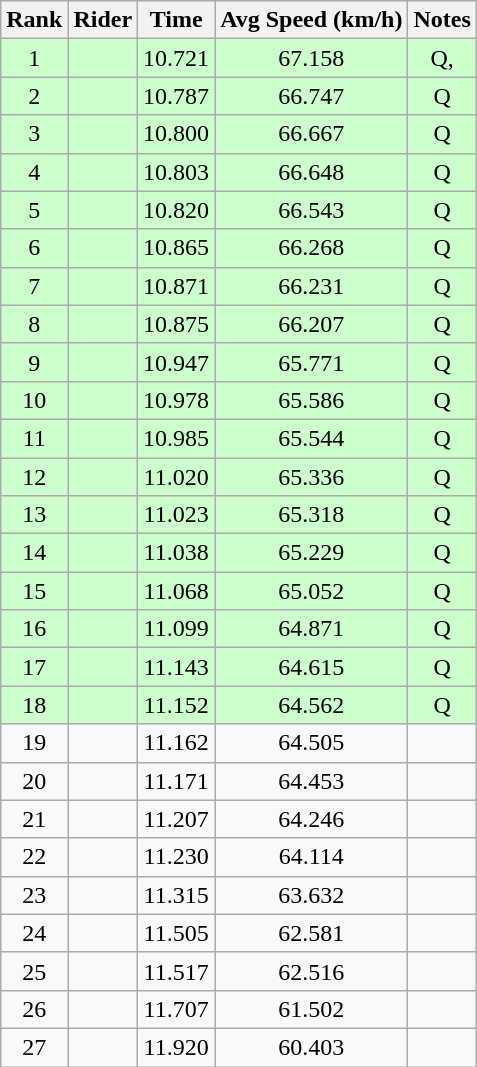<table class="wikitable sortable" style="text-align:center;">
<tr>
<th>Rank</th>
<th>Rider</th>
<th>Time</th>
<th>Avg Speed (km/h)</th>
<th>Notes</th>
</tr>
<tr bgcolor=ccffcc>
<td>1</td>
<td align=left></td>
<td>10.721</td>
<td>67.158</td>
<td>Q, </td>
</tr>
<tr bgcolor=ccffcc>
<td>2</td>
<td align=left></td>
<td>10.787</td>
<td>66.747</td>
<td>Q</td>
</tr>
<tr bgcolor=ccffcc>
<td>3</td>
<td align=left></td>
<td>10.800</td>
<td>66.667</td>
<td>Q</td>
</tr>
<tr bgcolor=ccffcc>
<td>4</td>
<td align=left></td>
<td>10.803</td>
<td>66.648</td>
<td>Q</td>
</tr>
<tr bgcolor=ccffcc>
<td>5</td>
<td align=left></td>
<td>10.820</td>
<td>66.543</td>
<td>Q</td>
</tr>
<tr bgcolor=ccffcc>
<td>6</td>
<td align=left></td>
<td>10.865</td>
<td>66.268</td>
<td>Q</td>
</tr>
<tr bgcolor=ccffcc>
<td>7</td>
<td align=left></td>
<td>10.871</td>
<td>66.231</td>
<td>Q</td>
</tr>
<tr bgcolor=ccffcc>
<td>8</td>
<td align=left></td>
<td>10.875</td>
<td>66.207</td>
<td>Q</td>
</tr>
<tr bgcolor=ccffcc>
<td>9</td>
<td align=left></td>
<td>10.947</td>
<td>65.771</td>
<td>Q</td>
</tr>
<tr bgcolor=ccffcc>
<td>10</td>
<td align=left></td>
<td>10.978</td>
<td>65.586</td>
<td>Q</td>
</tr>
<tr bgcolor=ccffcc>
<td>11</td>
<td align=left></td>
<td>10.985</td>
<td>65.544</td>
<td>Q</td>
</tr>
<tr bgcolor=ccffcc>
<td>12</td>
<td align=left></td>
<td>11.020</td>
<td>65.336</td>
<td>Q</td>
</tr>
<tr bgcolor=ccffcc>
<td>13</td>
<td align=left></td>
<td>11.023</td>
<td>65.318</td>
<td>Q</td>
</tr>
<tr bgcolor=ccffcc>
<td>14</td>
<td align=left></td>
<td>11.038</td>
<td>65.229</td>
<td>Q</td>
</tr>
<tr bgcolor=ccffcc>
<td>15</td>
<td align=left></td>
<td>11.068</td>
<td>65.052</td>
<td>Q</td>
</tr>
<tr bgcolor=ccffcc>
<td>16</td>
<td align=left></td>
<td>11.099</td>
<td>64.871</td>
<td>Q</td>
</tr>
<tr bgcolor=ccffcc>
<td>17</td>
<td align=left></td>
<td>11.143</td>
<td>64.615</td>
<td>Q</td>
</tr>
<tr bgcolor=ccffcc>
<td>18</td>
<td align=left></td>
<td>11.152</td>
<td>64.562</td>
<td>Q</td>
</tr>
<tr>
<td>19</td>
<td align=left></td>
<td>11.162</td>
<td>64.505</td>
<td></td>
</tr>
<tr>
<td>20</td>
<td align=left></td>
<td>11.171</td>
<td>64.453</td>
<td></td>
</tr>
<tr>
<td>21</td>
<td align=left></td>
<td>11.207</td>
<td>64.246</td>
<td></td>
</tr>
<tr>
<td>22</td>
<td align=left></td>
<td>11.230</td>
<td>64.114</td>
<td></td>
</tr>
<tr>
<td>23</td>
<td align=left></td>
<td>11.315</td>
<td>63.632</td>
<td></td>
</tr>
<tr>
<td>24</td>
<td align=left></td>
<td>11.505</td>
<td>62.581</td>
<td></td>
</tr>
<tr>
<td>25</td>
<td align=left></td>
<td>11.517</td>
<td>62.516</td>
<td></td>
</tr>
<tr>
<td>26</td>
<td align=left></td>
<td>11.707</td>
<td>61.502</td>
<td></td>
</tr>
<tr>
<td>27</td>
<td align=left></td>
<td>11.920</td>
<td>60.403</td>
<td></td>
</tr>
</table>
